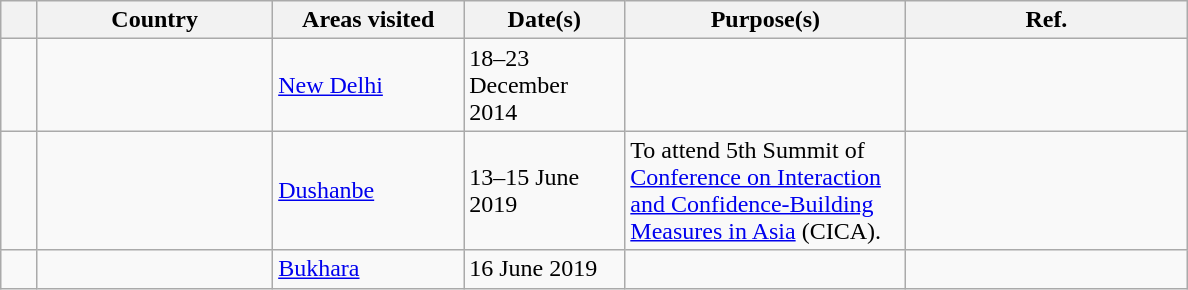<table class="wikitable outercollapse sortable" style="margin: 1em auto 1em auto">
<tr>
<th style="width: 3%;"></th>
<th width=150>Country</th>
<th width=120>Areas visited</th>
<th width=100>Date(s)</th>
<th width=180>Purpose(s)</th>
<th width=180>Ref.</th>
</tr>
<tr>
<td></td>
<td></td>
<td><a href='#'>New Delhi</a></td>
<td>18–23 December 2014</td>
<td></td>
<td></td>
</tr>
<tr>
<td></td>
<td></td>
<td><a href='#'>Dushanbe</a></td>
<td>13–15 June 2019</td>
<td>To attend 5th Summit of <a href='#'>Conference on Interaction and Confidence-Building Measures in Asia</a> (CICA).</td>
<td></td>
</tr>
<tr>
<td></td>
<td></td>
<td><a href='#'>Bukhara</a></td>
<td>16 June 2019</td>
<td></td>
<td><br></td>
</tr>
</table>
